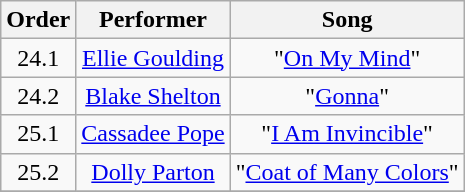<table class="wikitable" style="text-align:center;">
<tr>
<th>Order</th>
<th>Performer</th>
<th>Song</th>
</tr>
<tr>
<td>24.1</td>
<td><a href='#'>Ellie Goulding</a></td>
<td>"<a href='#'>On My Mind</a>"</td>
</tr>
<tr>
<td>24.2</td>
<td><a href='#'>Blake Shelton</a></td>
<td>"<a href='#'>Gonna</a>"</td>
</tr>
<tr>
<td>25.1</td>
<td><a href='#'>Cassadee Pope</a></td>
<td>"<a href='#'>I Am Invincible</a>"</td>
</tr>
<tr>
<td>25.2</td>
<td><a href='#'>Dolly Parton</a></td>
<td>"<a href='#'>Coat of Many Colors</a>"</td>
</tr>
<tr>
</tr>
</table>
